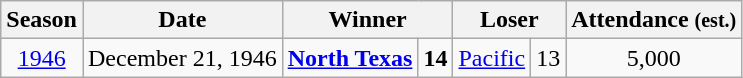<table class="wikitable" style="text-align:center">
<tr>
<th>Season</th>
<th>Date</th>
<th colspan="2">Winner</th>
<th colspan="2">Loser</th>
<th>Attendance <small>(est.)</small></th>
</tr>
<tr>
<td><a href='#'>1946</a></td>
<td>December 21, 1946</td>
<td><strong><a href='#'>North Texas</a></strong></td>
<td><strong>14</strong></td>
<td><a href='#'>Pacific</a></td>
<td>13</td>
<td>5,000</td>
</tr>
</table>
